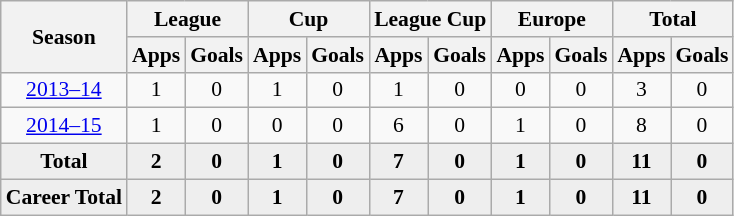<table class="wikitable" style="font-size:90%; text-align: center;">
<tr>
<th rowspan="2">Season</th>
<th colspan="2">League</th>
<th colspan="2">Cup</th>
<th colspan="2">League Cup</th>
<th colspan="2">Europe</th>
<th colspan="2">Total</th>
</tr>
<tr>
<th>Apps</th>
<th>Goals</th>
<th>Apps</th>
<th>Goals</th>
<th>Apps</th>
<th>Goals</th>
<th>Apps</th>
<th>Goals</th>
<th>Apps</th>
<th>Goals</th>
</tr>
<tr>
<td><a href='#'>2013–14</a></td>
<td>1</td>
<td>0</td>
<td>1</td>
<td>0</td>
<td>1</td>
<td>0</td>
<td>0</td>
<td>0</td>
<td>3</td>
<td>0</td>
</tr>
<tr>
<td><a href='#'>2014–15</a></td>
<td>1</td>
<td>0</td>
<td>0</td>
<td>0</td>
<td>6</td>
<td>0</td>
<td>1</td>
<td>0</td>
<td>8</td>
<td>0</td>
</tr>
<tr style="font-weight:bold; background-color:#eeeeee;">
<td>Total</td>
<td>2</td>
<td>0</td>
<td>1</td>
<td>0</td>
<td>7</td>
<td>0</td>
<td>1</td>
<td>0</td>
<td>11</td>
<td>0</td>
</tr>
<tr style="font-weight:bold; background-color:#eeeeee;">
<td rowspan="2" valign="top"><strong>Career Total</strong></td>
<td>2</td>
<td>0</td>
<td>1</td>
<td>0</td>
<td>7</td>
<td>0</td>
<td>1</td>
<td>0</td>
<td>11</td>
<td>0</td>
</tr>
</table>
